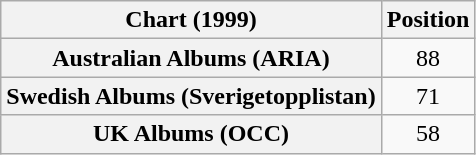<table class="wikitable sortable plainrowheaders" style="text-align:center">
<tr>
<th scope="col">Chart (1999)</th>
<th scope="col">Position</th>
</tr>
<tr>
<th scope="row">Australian Albums (ARIA)</th>
<td>88</td>
</tr>
<tr>
<th scope="row">Swedish Albums (Sverigetopplistan)</th>
<td>71</td>
</tr>
<tr>
<th scope="row">UK Albums (OCC)</th>
<td>58</td>
</tr>
</table>
